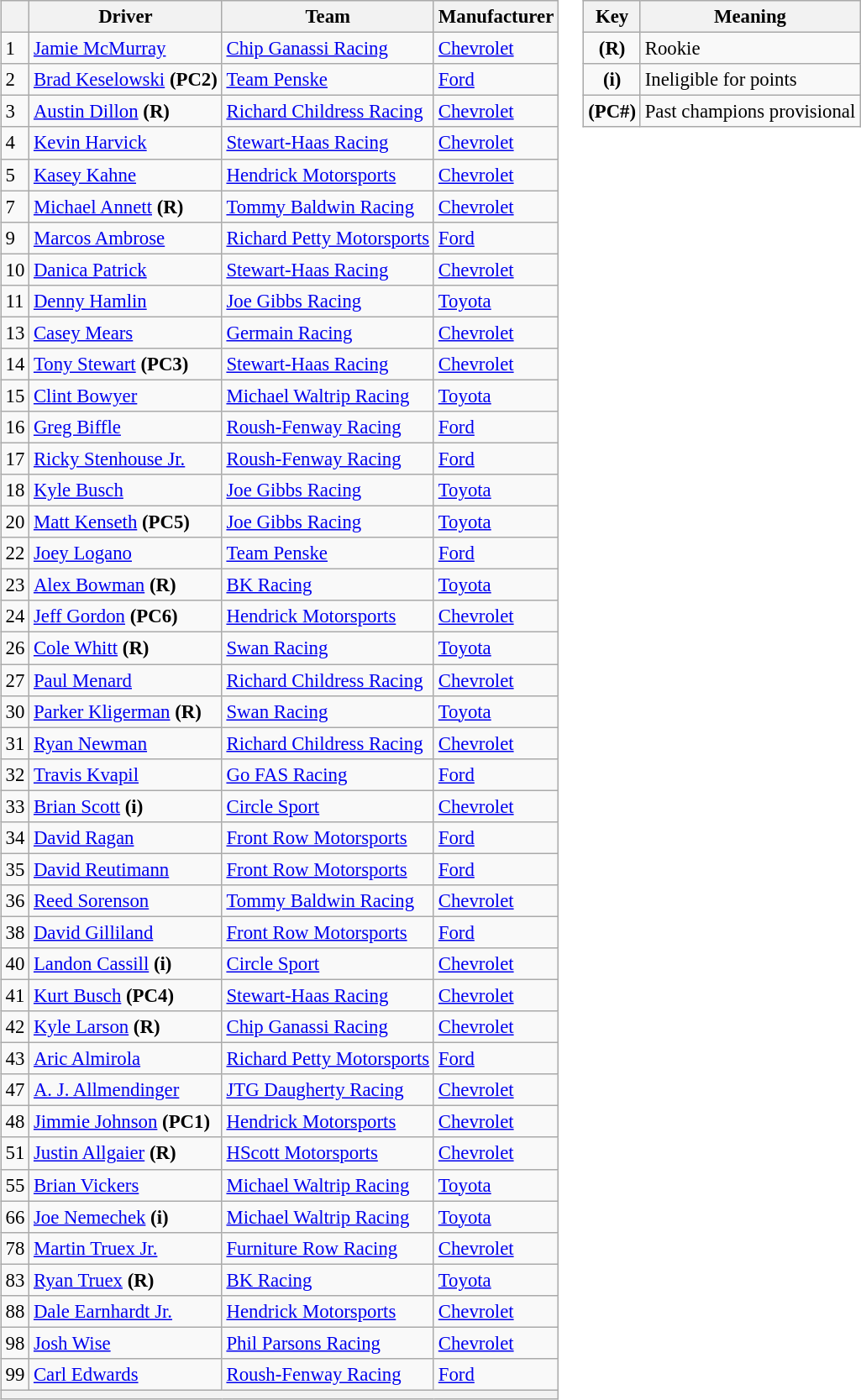<table>
<tr>
<td><br><table class="wikitable" style="font-size:95%">
<tr>
<th></th>
<th>Driver</th>
<th>Team</th>
<th>Manufacturer</th>
</tr>
<tr>
<td>1</td>
<td><a href='#'>Jamie McMurray</a></td>
<td><a href='#'>Chip Ganassi Racing</a></td>
<td><a href='#'>Chevrolet</a></td>
</tr>
<tr>
<td>2</td>
<td><a href='#'>Brad Keselowski</a> <strong>(PC2)</strong></td>
<td><a href='#'>Team Penske</a></td>
<td><a href='#'>Ford</a></td>
</tr>
<tr>
<td>3</td>
<td><a href='#'>Austin Dillon</a> <strong>(R)</strong></td>
<td><a href='#'>Richard Childress Racing</a></td>
<td><a href='#'>Chevrolet</a></td>
</tr>
<tr>
<td>4</td>
<td><a href='#'>Kevin Harvick</a></td>
<td><a href='#'>Stewart-Haas Racing</a></td>
<td><a href='#'>Chevrolet</a></td>
</tr>
<tr>
<td>5</td>
<td><a href='#'>Kasey Kahne</a></td>
<td><a href='#'>Hendrick Motorsports</a></td>
<td><a href='#'>Chevrolet</a></td>
</tr>
<tr>
<td>7</td>
<td><a href='#'>Michael Annett</a> <strong>(R)</strong></td>
<td><a href='#'>Tommy Baldwin Racing</a></td>
<td><a href='#'>Chevrolet</a></td>
</tr>
<tr>
<td>9</td>
<td><a href='#'>Marcos Ambrose</a></td>
<td><a href='#'>Richard Petty Motorsports</a></td>
<td><a href='#'>Ford</a></td>
</tr>
<tr>
<td>10</td>
<td><a href='#'>Danica Patrick</a></td>
<td><a href='#'>Stewart-Haas Racing</a></td>
<td><a href='#'>Chevrolet</a></td>
</tr>
<tr>
<td>11</td>
<td><a href='#'>Denny Hamlin</a></td>
<td><a href='#'>Joe Gibbs Racing</a></td>
<td><a href='#'>Toyota</a></td>
</tr>
<tr>
<td>13</td>
<td><a href='#'>Casey Mears</a></td>
<td><a href='#'>Germain Racing</a></td>
<td><a href='#'>Chevrolet</a></td>
</tr>
<tr>
<td>14</td>
<td><a href='#'>Tony Stewart</a> <strong>(PC3)</strong></td>
<td><a href='#'>Stewart-Haas Racing</a></td>
<td><a href='#'>Chevrolet</a></td>
</tr>
<tr>
<td>15</td>
<td><a href='#'>Clint Bowyer</a></td>
<td><a href='#'>Michael Waltrip Racing</a></td>
<td><a href='#'>Toyota</a></td>
</tr>
<tr>
<td>16</td>
<td><a href='#'>Greg Biffle</a></td>
<td><a href='#'>Roush-Fenway Racing</a></td>
<td><a href='#'>Ford</a></td>
</tr>
<tr>
<td>17</td>
<td><a href='#'>Ricky Stenhouse Jr.</a></td>
<td><a href='#'>Roush-Fenway Racing</a></td>
<td><a href='#'>Ford</a></td>
</tr>
<tr>
<td>18</td>
<td><a href='#'>Kyle Busch</a></td>
<td><a href='#'>Joe Gibbs Racing</a></td>
<td><a href='#'>Toyota</a></td>
</tr>
<tr>
<td>20</td>
<td><a href='#'>Matt Kenseth</a> <strong>(PC5)</strong></td>
<td><a href='#'>Joe Gibbs Racing</a></td>
<td><a href='#'>Toyota</a></td>
</tr>
<tr>
<td>22</td>
<td><a href='#'>Joey Logano</a></td>
<td><a href='#'>Team Penske</a></td>
<td><a href='#'>Ford</a></td>
</tr>
<tr>
<td>23</td>
<td><a href='#'>Alex Bowman</a> <strong>(R)</strong></td>
<td><a href='#'>BK Racing</a></td>
<td><a href='#'>Toyota</a></td>
</tr>
<tr>
<td>24</td>
<td><a href='#'>Jeff Gordon</a> <strong>(PC6)</strong></td>
<td><a href='#'>Hendrick Motorsports</a></td>
<td><a href='#'>Chevrolet</a></td>
</tr>
<tr>
<td>26</td>
<td><a href='#'>Cole Whitt</a> <strong>(R)</strong></td>
<td><a href='#'>Swan Racing</a></td>
<td><a href='#'>Toyota</a></td>
</tr>
<tr>
<td>27</td>
<td><a href='#'>Paul Menard</a></td>
<td><a href='#'>Richard Childress Racing</a></td>
<td><a href='#'>Chevrolet</a></td>
</tr>
<tr>
<td>30</td>
<td><a href='#'>Parker Kligerman</a> <strong>(R)</strong></td>
<td><a href='#'>Swan Racing</a></td>
<td><a href='#'>Toyota</a></td>
</tr>
<tr>
<td>31</td>
<td><a href='#'>Ryan Newman</a></td>
<td><a href='#'>Richard Childress Racing</a></td>
<td><a href='#'>Chevrolet</a></td>
</tr>
<tr>
<td>32</td>
<td><a href='#'>Travis Kvapil</a></td>
<td><a href='#'>Go FAS Racing</a></td>
<td><a href='#'>Ford</a></td>
</tr>
<tr>
<td>33</td>
<td><a href='#'>Brian Scott</a> <strong>(i)</strong></td>
<td><a href='#'>Circle Sport</a></td>
<td><a href='#'>Chevrolet</a></td>
</tr>
<tr>
<td>34</td>
<td><a href='#'>David Ragan</a></td>
<td><a href='#'>Front Row Motorsports</a></td>
<td><a href='#'>Ford</a></td>
</tr>
<tr>
<td>35</td>
<td><a href='#'>David Reutimann</a></td>
<td><a href='#'>Front Row Motorsports</a></td>
<td><a href='#'>Ford</a></td>
</tr>
<tr>
<td>36</td>
<td><a href='#'>Reed Sorenson</a></td>
<td><a href='#'>Tommy Baldwin Racing</a></td>
<td><a href='#'>Chevrolet</a></td>
</tr>
<tr>
<td>38</td>
<td><a href='#'>David Gilliland</a></td>
<td><a href='#'>Front Row Motorsports</a></td>
<td><a href='#'>Ford</a></td>
</tr>
<tr>
<td>40</td>
<td><a href='#'>Landon Cassill</a> <strong>(i)</strong></td>
<td><a href='#'>Circle Sport</a></td>
<td><a href='#'>Chevrolet</a></td>
</tr>
<tr>
<td>41</td>
<td><a href='#'>Kurt Busch</a> <strong>(PC4)</strong></td>
<td><a href='#'>Stewart-Haas Racing</a></td>
<td><a href='#'>Chevrolet</a></td>
</tr>
<tr>
<td>42</td>
<td><a href='#'>Kyle Larson</a> <strong>(R)</strong></td>
<td><a href='#'>Chip Ganassi Racing</a></td>
<td><a href='#'>Chevrolet</a></td>
</tr>
<tr>
<td>43</td>
<td><a href='#'>Aric Almirola</a></td>
<td><a href='#'>Richard Petty Motorsports</a></td>
<td><a href='#'>Ford</a></td>
</tr>
<tr>
<td>47</td>
<td><a href='#'>A. J. Allmendinger</a></td>
<td><a href='#'>JTG Daugherty Racing</a></td>
<td><a href='#'>Chevrolet</a></td>
</tr>
<tr>
<td>48</td>
<td><a href='#'>Jimmie Johnson</a> <strong>(PC1)</strong></td>
<td><a href='#'>Hendrick Motorsports</a></td>
<td><a href='#'>Chevrolet</a></td>
</tr>
<tr>
<td>51</td>
<td><a href='#'>Justin Allgaier</a> <strong>(R)</strong></td>
<td><a href='#'>HScott Motorsports</a></td>
<td><a href='#'>Chevrolet</a></td>
</tr>
<tr>
<td>55</td>
<td><a href='#'>Brian Vickers</a></td>
<td><a href='#'>Michael Waltrip Racing</a></td>
<td><a href='#'>Toyota</a></td>
</tr>
<tr>
<td>66</td>
<td><a href='#'>Joe Nemechek</a> <strong>(i)</strong></td>
<td><a href='#'>Michael Waltrip Racing</a></td>
<td><a href='#'>Toyota</a></td>
</tr>
<tr>
<td>78</td>
<td><a href='#'>Martin Truex Jr.</a></td>
<td><a href='#'>Furniture Row Racing</a></td>
<td><a href='#'>Chevrolet</a></td>
</tr>
<tr>
<td>83</td>
<td><a href='#'>Ryan Truex</a> <strong>(R)</strong></td>
<td><a href='#'>BK Racing</a></td>
<td><a href='#'>Toyota</a></td>
</tr>
<tr>
<td>88</td>
<td><a href='#'>Dale Earnhardt Jr.</a></td>
<td><a href='#'>Hendrick Motorsports</a></td>
<td><a href='#'>Chevrolet</a></td>
</tr>
<tr>
<td>98</td>
<td><a href='#'>Josh Wise</a></td>
<td><a href='#'>Phil Parsons Racing</a></td>
<td><a href='#'>Chevrolet</a></td>
</tr>
<tr>
<td>99</td>
<td><a href='#'>Carl Edwards</a></td>
<td><a href='#'>Roush-Fenway Racing</a></td>
<td><a href='#'>Ford</a></td>
</tr>
<tr>
<th colspan="4"></th>
</tr>
</table>
</td>
<td valign="top"><br><table align="right" class="wikitable" style="font-size: 95%;">
<tr>
<th>Key</th>
<th>Meaning</th>
</tr>
<tr>
<td align="center"><strong>(R)</strong></td>
<td>Rookie</td>
</tr>
<tr>
<td align="center"><strong>(i)</strong></td>
<td>Ineligible for points</td>
</tr>
<tr>
<td align="center"><strong>(PC#)</strong></td>
<td>Past champions provisional</td>
</tr>
</table>
</td>
</tr>
</table>
